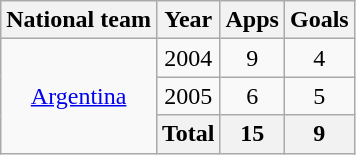<table class="wikitable" style="text-align:center">
<tr>
<th>National team</th>
<th>Year</th>
<th>Apps</th>
<th>Goals</th>
</tr>
<tr>
<td rowspan="3"><a href='#'>Argentina</a></td>
<td>2004</td>
<td>9</td>
<td>4</td>
</tr>
<tr>
<td>2005</td>
<td>6</td>
<td>5</td>
</tr>
<tr>
<th>Total</th>
<th>15</th>
<th>9</th>
</tr>
</table>
